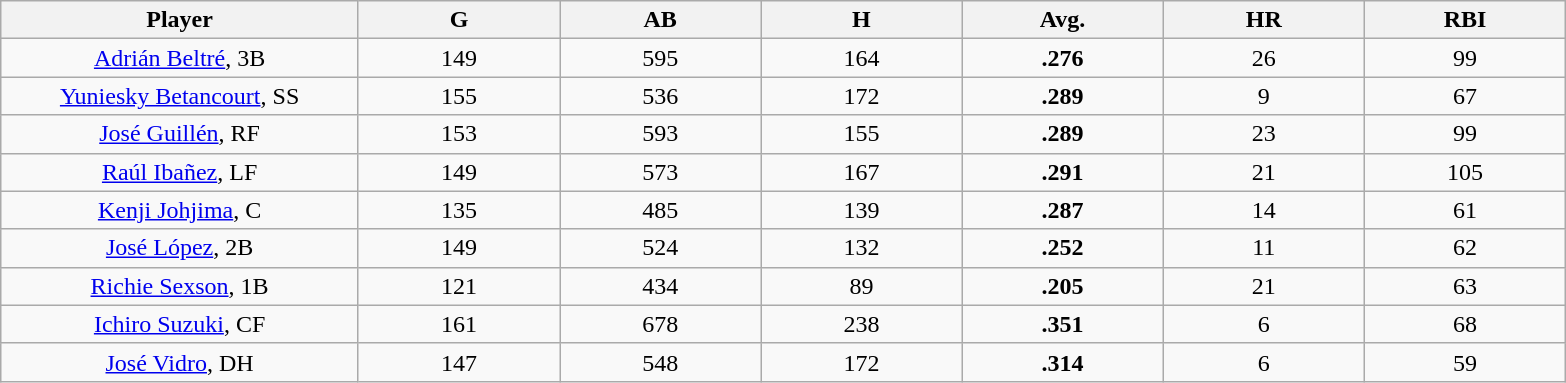<table class="wikitable sortable">
<tr>
<th bgcolor="#DDDDFF" width="16%">Player</th>
<th bgcolor="#DDDDFF" width="9%">G</th>
<th bgcolor="#DDDDFF" width="9%">AB</th>
<th bgcolor="#DDDDFF" width="9%">H</th>
<th bgcolor="#DDDDFF" width="9%">Avg.</th>
<th bgcolor="#DDDDFF" width="9%">HR</th>
<th bgcolor="#DDDDFF" width="9%">RBI</th>
</tr>
<tr align="center">
<td><a href='#'>Adrián Beltré</a>, 3B</td>
<td>149</td>
<td>595</td>
<td>164</td>
<td><strong>.276</strong></td>
<td>26</td>
<td>99</td>
</tr>
<tr align="center">
<td><a href='#'>Yuniesky Betancourt</a>, SS</td>
<td>155</td>
<td>536</td>
<td>172</td>
<td><strong>.289</strong></td>
<td>9</td>
<td>67</td>
</tr>
<tr align="center">
<td><a href='#'>José Guillén</a>, RF</td>
<td>153</td>
<td>593</td>
<td>155</td>
<td><strong>.289</strong></td>
<td>23</td>
<td>99</td>
</tr>
<tr align="center">
<td><a href='#'>Raúl Ibañez</a>, LF</td>
<td>149</td>
<td>573</td>
<td>167</td>
<td><strong>.291</strong></td>
<td>21</td>
<td>105</td>
</tr>
<tr align="center">
<td><a href='#'>Kenji Johjima</a>, C</td>
<td>135</td>
<td>485</td>
<td>139</td>
<td><strong>.287</strong></td>
<td>14</td>
<td>61</td>
</tr>
<tr align="center">
<td><a href='#'>José López</a>, 2B</td>
<td>149</td>
<td>524</td>
<td>132</td>
<td><strong>.252</strong></td>
<td>11</td>
<td>62</td>
</tr>
<tr align="center">
<td><a href='#'>Richie Sexson</a>, 1B</td>
<td>121</td>
<td>434</td>
<td>89</td>
<td><strong>.205</strong></td>
<td>21</td>
<td>63</td>
</tr>
<tr align="center">
<td><a href='#'>Ichiro Suzuki</a>, CF</td>
<td>161</td>
<td>678</td>
<td>238</td>
<td><strong>.351</strong></td>
<td>6</td>
<td>68</td>
</tr>
<tr align="center">
<td><a href='#'>José Vidro</a>, DH</td>
<td>147</td>
<td>548</td>
<td>172</td>
<td><strong>.314</strong></td>
<td>6</td>
<td>59</td>
</tr>
</table>
